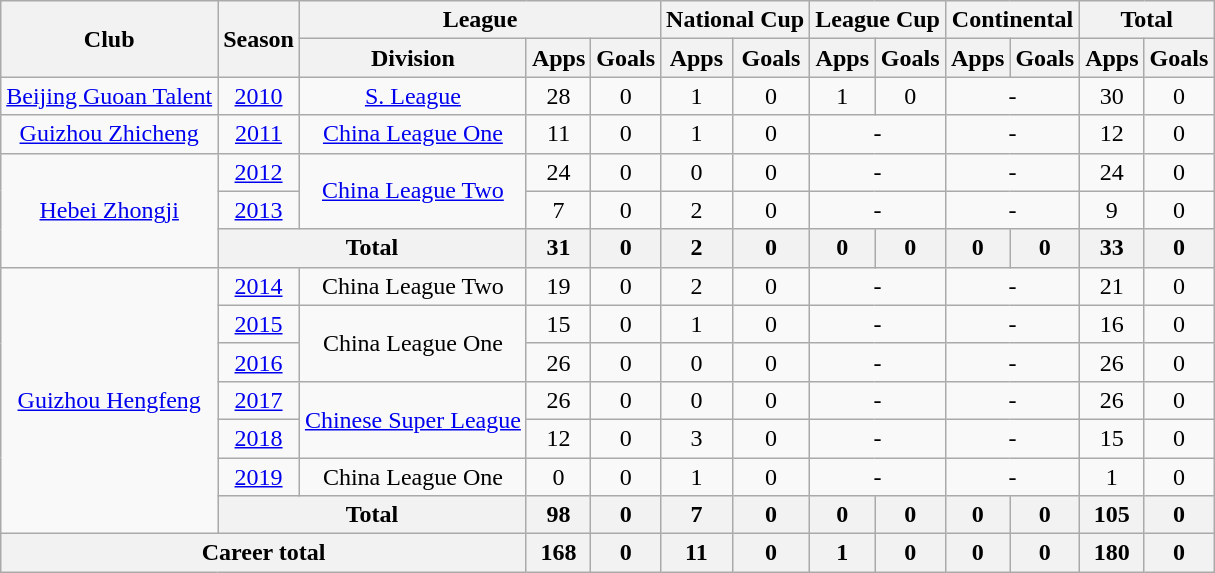<table class="wikitable" style="text-align: center">
<tr>
<th rowspan="2">Club</th>
<th rowspan="2">Season</th>
<th colspan="3">League</th>
<th colspan="2">National Cup</th>
<th colspan="2">League Cup</th>
<th colspan="2">Continental</th>
<th colspan="2">Total</th>
</tr>
<tr>
<th>Division</th>
<th>Apps</th>
<th>Goals</th>
<th>Apps</th>
<th>Goals</th>
<th>Apps</th>
<th>Goals</th>
<th>Apps</th>
<th>Goals</th>
<th>Apps</th>
<th>Goals</th>
</tr>
<tr>
<td><a href='#'>Beijing Guoan Talent</a></td>
<td><a href='#'>2010</a></td>
<td><a href='#'>S. League</a></td>
<td>28</td>
<td>0</td>
<td>1</td>
<td>0</td>
<td>1</td>
<td>0</td>
<td colspan="2">-</td>
<td>30</td>
<td>0</td>
</tr>
<tr>
<td><a href='#'>Guizhou Zhicheng</a></td>
<td><a href='#'>2011</a></td>
<td><a href='#'>China League One</a></td>
<td>11</td>
<td>0</td>
<td>1</td>
<td>0</td>
<td colspan="2">-</td>
<td colspan="2">-</td>
<td>12</td>
<td>0</td>
</tr>
<tr>
<td rowspan=3><a href='#'>Hebei Zhongji</a></td>
<td><a href='#'>2012</a></td>
<td rowspan=2><a href='#'>China League Two</a></td>
<td>24</td>
<td>0</td>
<td>0</td>
<td>0</td>
<td colspan="2">-</td>
<td colspan="2">-</td>
<td>24</td>
<td>0</td>
</tr>
<tr>
<td><a href='#'>2013</a></td>
<td>7</td>
<td>0</td>
<td>2</td>
<td>0</td>
<td colspan="2">-</td>
<td colspan="2">-</td>
<td>9</td>
<td>0</td>
</tr>
<tr>
<th colspan="2"><strong>Total</strong></th>
<th>31</th>
<th>0</th>
<th>2</th>
<th>0</th>
<th>0</th>
<th>0</th>
<th>0</th>
<th>0</th>
<th>33</th>
<th>0</th>
</tr>
<tr>
<td rowspan=7><a href='#'>Guizhou Hengfeng</a></td>
<td><a href='#'>2014</a></td>
<td>China League Two</td>
<td>19</td>
<td>0</td>
<td>2</td>
<td>0</td>
<td colspan="2">-</td>
<td colspan="2">-</td>
<td>21</td>
<td>0</td>
</tr>
<tr>
<td><a href='#'>2015</a></td>
<td rowspan="2">China League One</td>
<td>15</td>
<td>0</td>
<td>1</td>
<td>0</td>
<td colspan="2">-</td>
<td colspan="2">-</td>
<td>16</td>
<td>0</td>
</tr>
<tr>
<td><a href='#'>2016</a></td>
<td>26</td>
<td>0</td>
<td>0</td>
<td>0</td>
<td colspan="2">-</td>
<td colspan="2">-</td>
<td>26</td>
<td>0</td>
</tr>
<tr>
<td><a href='#'>2017</a></td>
<td rowspan="2"><a href='#'>Chinese Super League</a></td>
<td>26</td>
<td>0</td>
<td>0</td>
<td>0</td>
<td colspan="2">-</td>
<td colspan="2">-</td>
<td>26</td>
<td>0</td>
</tr>
<tr>
<td><a href='#'>2018</a></td>
<td>12</td>
<td>0</td>
<td>3</td>
<td>0</td>
<td colspan="2">-</td>
<td colspan="2">-</td>
<td>15</td>
<td>0</td>
</tr>
<tr>
<td><a href='#'>2019</a></td>
<td>China League One</td>
<td>0</td>
<td>0</td>
<td>1</td>
<td>0</td>
<td colspan="2">-</td>
<td colspan="2">-</td>
<td>1</td>
<td>0</td>
</tr>
<tr>
<th colspan="2"><strong>Total</strong></th>
<th>98</th>
<th>0</th>
<th>7</th>
<th>0</th>
<th>0</th>
<th>0</th>
<th>0</th>
<th>0</th>
<th>105</th>
<th>0</th>
</tr>
<tr>
<th colspan=3>Career total</th>
<th>168</th>
<th>0</th>
<th>11</th>
<th>0</th>
<th>1</th>
<th>0</th>
<th>0</th>
<th>0</th>
<th>180</th>
<th>0</th>
</tr>
</table>
